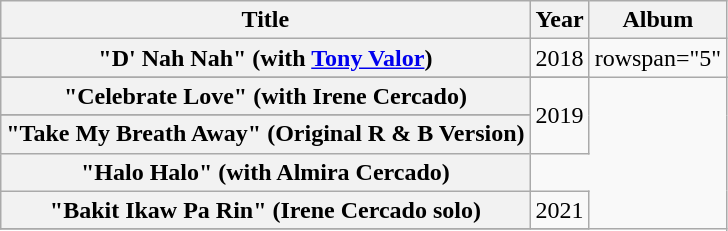<table class="wikitable plainrowheaders" style="text-align:center;">
<tr>
<th scope="col">Title</th>
<th scope="col">Year</th>
<th scope="col">Album</th>
</tr>
<tr>
<th scope="row">"D' Nah Nah" (with <a href='#'>Tony Valor</a>)</th>
<td>2018</td>
<td>rowspan="5" </td>
</tr>
<tr>
</tr>
<tr>
<th scope="row">"Celebrate Love" (with Irene Cercado)</th>
<td rowspan="3">2019</td>
</tr>
<tr>
</tr>
<tr>
<th scope="row">"Take My Breath Away" (Original R & B Version)</th>
</tr>
<tr>
<th scope="row">"Halo Halo" (with Almira Cercado)</th>
</tr>
<tr>
<th scope="row">"Bakit Ikaw Pa Rin" (Irene Cercado solo)</th>
<td>2021</td>
</tr>
<tr>
</tr>
</table>
